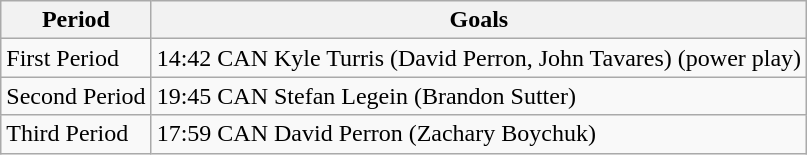<table class="wikitable">
<tr>
<th>Period</th>
<th>Goals</th>
</tr>
<tr>
<td>First Period</td>
<td>14:42 CAN Kyle Turris (David Perron, John Tavares) (power play)</td>
</tr>
<tr>
<td>Second Period</td>
<td>19:45 CAN Stefan Legein (Brandon Sutter)</td>
</tr>
<tr>
<td>Third Period</td>
<td>17:59 CAN David Perron (Zachary Boychuk)</td>
</tr>
</table>
